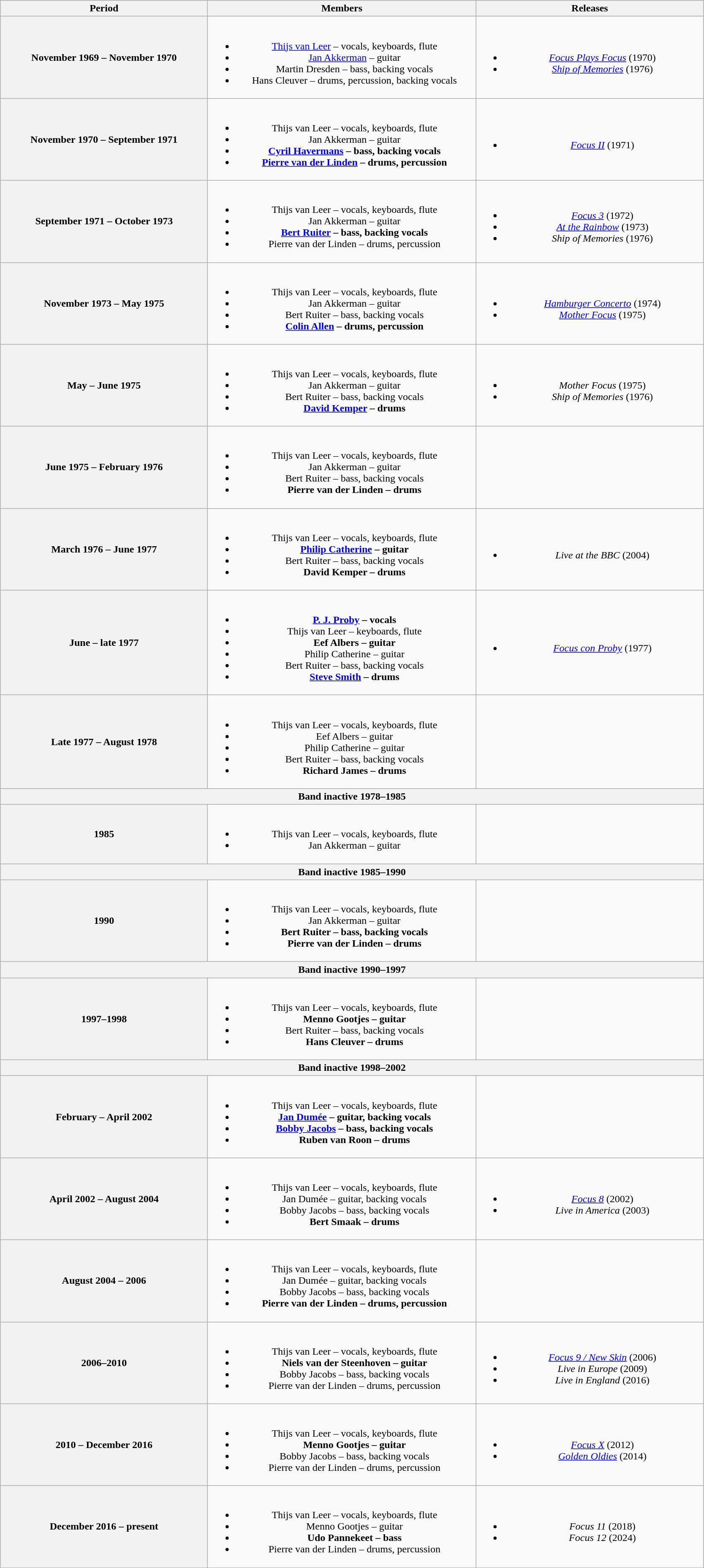<table class="wikitable plainrowheaders" style="text-align:center;">
<tr>
<th scope="col" style="width:20em;">Period</th>
<th scope="col" style="width:26em;">Members</th>
<th scope="col" style="width:22em;">Releases</th>
</tr>
<tr>
<th scope="col">November 1969 – November 1970</th>
<td><br><ul><li><a href='#'>Thijs van Leer</a> – vocals, keyboards, flute</li><li><a href='#'>Jan Akkerman</a> – guitar</li><li>Martin Dresden – bass, backing vocals</li><li>Hans Cleuver – drums, percussion, backing vocals</li></ul></td>
<td><br><ul><li><em><a href='#'>Focus Plays Focus</a></em> (1970)</li><li><em><a href='#'>Ship of Memories</a></em> (1976) </li></ul></td>
</tr>
<tr>
<th scope="col">November 1970 – September 1971</th>
<td><br><ul><li>Thijs van Leer – vocals, keyboards, flute</li><li>Jan Akkerman – guitar</li><li><strong><a href='#'>Cyril Havermans</a> – bass, backing vocals</strong></li><li><strong><a href='#'>Pierre van der Linden</a> – drums, percussion</strong></li></ul></td>
<td><br><ul><li><em><a href='#'>Focus II</a></em> (1971)</li></ul></td>
</tr>
<tr>
<th scope="col">September 1971 – October 1973</th>
<td><br><ul><li>Thijs van Leer – vocals, keyboards, flute</li><li>Jan Akkerman – guitar</li><li><strong><a href='#'>Bert Ruiter</a> – bass, backing vocals</strong></li><li>Pierre van der Linden – drums, percussion</li></ul></td>
<td><br><ul><li><em><a href='#'>Focus 3</a></em> (1972)</li><li><em><a href='#'>At the Rainbow</a></em> (1973)</li><li><em>Ship of Memories</em> (1976) </li></ul></td>
</tr>
<tr>
<th scope="col">November 1973 – May 1975</th>
<td><br><ul><li>Thijs van Leer – vocals, keyboards, flute</li><li>Jan Akkerman – guitar</li><li>Bert Ruiter – bass, backing vocals</li><li><strong><a href='#'>Colin Allen</a> – drums, percussion</strong></li></ul></td>
<td><br><ul><li><em><a href='#'>Hamburger Concerto</a></em> (1974)</li><li><em><a href='#'>Mother Focus</a></em> (1975) </li></ul></td>
</tr>
<tr>
<th scope="col">May – June 1975</th>
<td><br><ul><li>Thijs van Leer – vocals, keyboards, flute</li><li>Jan Akkerman – guitar</li><li>Bert Ruiter – bass, backing vocals</li><li><strong><a href='#'>David Kemper</a> – drums</strong> </li></ul></td>
<td><br><ul><li><em>Mother Focus</em> (1975) </li><li><em>Ship of Memories</em> (1976) </li></ul></td>
</tr>
<tr>
<th scope="col">June 1975 – February 1976</th>
<td><br><ul><li>Thijs van Leer – vocals, keyboards, flute</li><li>Jan Akkerman – guitar</li><li>Bert Ruiter – bass, backing vocals</li><li><strong>Pierre van der Linden – drums</strong></li></ul></td>
<td></td>
</tr>
<tr>
<th scope="col">March 1976 – June 1977</th>
<td><br><ul><li>Thijs van Leer – vocals, keyboards, flute</li><li><strong><a href='#'>Philip Catherine</a> – guitar</strong></li><li>Bert Ruiter – bass, backing vocals</li><li><strong>David Kemper – drums</strong></li></ul></td>
<td><br><ul><li><em>Live at the BBC</em> (2004)</li></ul></td>
</tr>
<tr>
<th scope="col">June – late 1977</th>
<td><br><ul><li><strong><a href='#'>P. J. Proby</a> – vocals</strong></li><li>Thijs van Leer – keyboards, flute</li><li><strong>Eef Albers – guitar</strong></li><li>Philip Catherine – guitar</li><li>Bert Ruiter – bass, backing vocals</li><li><strong><a href='#'>Steve Smith</a> – drums</strong></li></ul></td>
<td><br><ul><li><em><a href='#'>Focus con Proby</a></em> (1977)</li></ul></td>
</tr>
<tr>
<th scope="col">Late 1977 – August 1978</th>
<td><br><ul><li>Thijs van Leer – vocals, keyboards, flute</li><li>Eef Albers – guitar</li><li>Philip Catherine – guitar</li><li>Bert Ruiter – bass, backing vocals</li><li><strong>Richard James – drums</strong></li></ul></td>
<td></td>
</tr>
<tr>
<th scope="col" colspan="3">Band inactive 1978–1985</th>
</tr>
<tr>
<th scope="col">1985</th>
<td><br><ul><li>Thijs van Leer – vocals, keyboards, flute</li><li>Jan Akkerman – guitar</li></ul></td>
<td></td>
</tr>
<tr>
<th scope="col" colspan="3">Band inactive 1985–1990</th>
</tr>
<tr>
<th scope="col">1990</th>
<td><br><ul><li>Thijs van Leer – vocals, keyboards, flute</li><li>Jan Akkerman – guitar</li><li><strong>Bert Ruiter – bass, backing vocals</strong></li><li><strong>Pierre van der Linden – drums</strong></li></ul></td>
<td></td>
</tr>
<tr>
<th scope="col" colspan="3">Band inactive 1990–1997</th>
</tr>
<tr>
<th scope="col">1997–1998</th>
<td><br><ul><li>Thijs van Leer – vocals, keyboards, flute</li><li><strong>Menno Gootjes – guitar</strong></li><li>Bert Ruiter – bass, backing vocals</li><li><strong>Hans Cleuver – drums</strong></li></ul></td>
<td></td>
</tr>
<tr>
<th scope="col" colspan="3">Band inactive 1998–2002</th>
</tr>
<tr>
<th scope="col">February – April 2002</th>
<td><br><ul><li>Thijs van Leer – vocals, keyboards, flute</li><li><strong><a href='#'>Jan Dumée</a> – guitar, backing vocals</strong></li><li><strong><a href='#'>Bobby Jacobs</a> – bass, backing vocals</strong></li><li><strong>Ruben van Roon – drums</strong></li></ul></td>
<td></td>
</tr>
<tr>
<th scope="col">April 2002 – August 2004</th>
<td><br><ul><li>Thijs van Leer – vocals, keyboards, flute</li><li>Jan Dumée – guitar, backing vocals</li><li>Bobby Jacobs – bass, backing vocals</li><li><strong>Bert Smaak – drums</strong></li></ul></td>
<td><br><ul><li><em><a href='#'>Focus 8</a></em> (2002)</li><li><em>Live in America</em> (2003)</li></ul></td>
</tr>
<tr>
<th scope="col">August 2004 – 2006</th>
<td><br><ul><li>Thijs van Leer – vocals, keyboards, flute</li><li>Jan Dumée – guitar, backing vocals</li><li>Bobby Jacobs – bass, backing vocals</li><li><strong>Pierre van der Linden – drums, percussion</strong></li></ul></td>
<td></td>
</tr>
<tr>
<th scope="col">2006–2010</th>
<td><br><ul><li>Thijs van Leer – vocals, keyboards, flute</li><li><strong>Niels van der Steenhoven – guitar</strong></li><li>Bobby Jacobs – bass, backing vocals</li><li>Pierre van der Linden – drums, percussion</li></ul></td>
<td><br><ul><li><em><a href='#'>Focus 9 / New Skin</a></em> (2006)</li><li><em>Live in Europe</em> (2009)</li><li><em>Live in England</em> (2016)</li></ul></td>
</tr>
<tr>
<th scope="col">2010 – December 2016</th>
<td><br><ul><li>Thijs van Leer – vocals, keyboards, flute</li><li><strong>Menno Gootjes – guitar</strong></li><li>Bobby Jacobs – bass, backing vocals</li><li>Pierre van der Linden – drums, percussion</li></ul></td>
<td><br><ul><li><em><a href='#'>Focus X</a></em> (2012)</li><li><em><a href='#'>Golden Oldies</a></em> (2014)</li></ul></td>
</tr>
<tr>
<th scope="col">December 2016 – present</th>
<td><br><ul><li>Thijs van Leer – vocals, keyboards, flute</li><li>Menno Gootjes – guitar</li><li><strong>Udo Pannekeet – bass</strong></li><li>Pierre van der Linden – drums, percussion</li></ul></td>
<td><br><ul><li><em>Focus 11</em> (2018)</li><li><em>Focus 12</em> (2024)</li></ul></td>
</tr>
</table>
